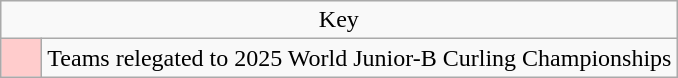<table class="wikitable" style="text-align: center">
<tr>
<td colspan=2>Key</td>
</tr>
<tr>
<td style="background:#ffcccc; width:20px;"></td>
<td align=left>Teams relegated to 2025 World Junior-B Curling Championships</td>
</tr>
</table>
